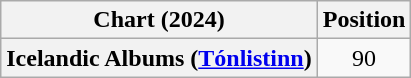<table class="wikitable plainrowheaders" style="text-align:center;">
<tr>
<th scope="column">Chart (2024)</th>
<th scope="column">Position</th>
</tr>
<tr>
<th scope="row">Icelandic Albums (<a href='#'>Tónlistinn</a>)</th>
<td>90</td>
</tr>
</table>
